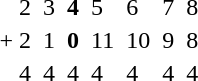<table>
<tr>
<td rowspan=3>+</td>
<td>2</td>
<td></td>
<td>3</td>
<td></td>
<td><strong>4</strong></td>
<td></td>
<td>5</td>
<td></td>
<td>6</td>
<td></td>
<td>7</td>
<td></td>
<td>8</td>
</tr>
<tr>
<td>2</td>
<td></td>
<td>1</td>
<td></td>
<td><strong>0</strong></td>
<td></td>
<td>11</td>
<td></td>
<td>10</td>
<td></td>
<td>9</td>
<td></td>
<td>8</td>
</tr>
<tr>
<td>4</td>
<td></td>
<td>4</td>
<td></td>
<td>4</td>
<td></td>
<td>4</td>
<td></td>
<td>4</td>
<td></td>
<td>4</td>
<td></td>
<td>4</td>
</tr>
</table>
